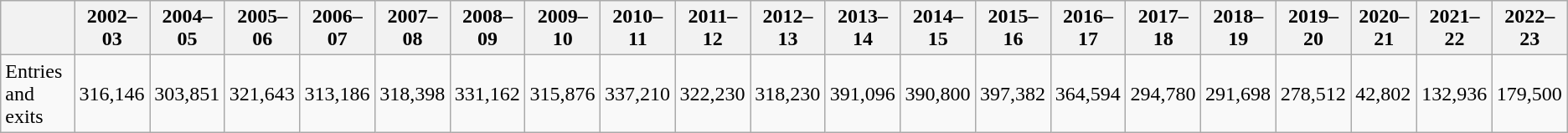<table class="wikitable">
<tr>
<th></th>
<th>2002–03</th>
<th>2004–05</th>
<th>2005–06</th>
<th>2006–07</th>
<th>2007–08</th>
<th>2008–09</th>
<th>2009–10</th>
<th>2010–11</th>
<th>2011–12</th>
<th>2012–13</th>
<th>2013–14</th>
<th>2014–15</th>
<th>2015–16</th>
<th>2016–17</th>
<th>2017–18</th>
<th>2018–19</th>
<th>2019–20</th>
<th>2020–21</th>
<th>2021–22</th>
<th>2022–23</th>
</tr>
<tr>
<td>Entries and exits</td>
<td>316,146</td>
<td>303,851</td>
<td>321,643</td>
<td>313,186</td>
<td>318,398</td>
<td>331,162</td>
<td>315,876</td>
<td>337,210</td>
<td>322,230</td>
<td>318,230</td>
<td>391,096</td>
<td>390,800</td>
<td>397,382</td>
<td>364,594</td>
<td>294,780</td>
<td>291,698</td>
<td>278,512</td>
<td>42,802</td>
<td>132,936</td>
<td>179,500</td>
</tr>
</table>
